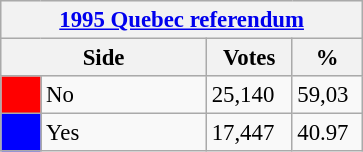<table class="wikitable" style="font-size: 95%; clear:both">
<tr style="background-color:#E9E9E9">
<th colspan=4><a href='#'>1995 Quebec referendum</a></th>
</tr>
<tr style="background-color:#E9E9E9">
<th colspan=2 style="width: 130px">Side</th>
<th style="width: 50px">Votes</th>
<th style="width: 40px">%</th>
</tr>
<tr>
<td bgcolor="red"></td>
<td>No</td>
<td>25,140</td>
<td>59,03</td>
</tr>
<tr>
<td bgcolor="blue"></td>
<td>Yes</td>
<td>17,447</td>
<td>40.97</td>
</tr>
</table>
